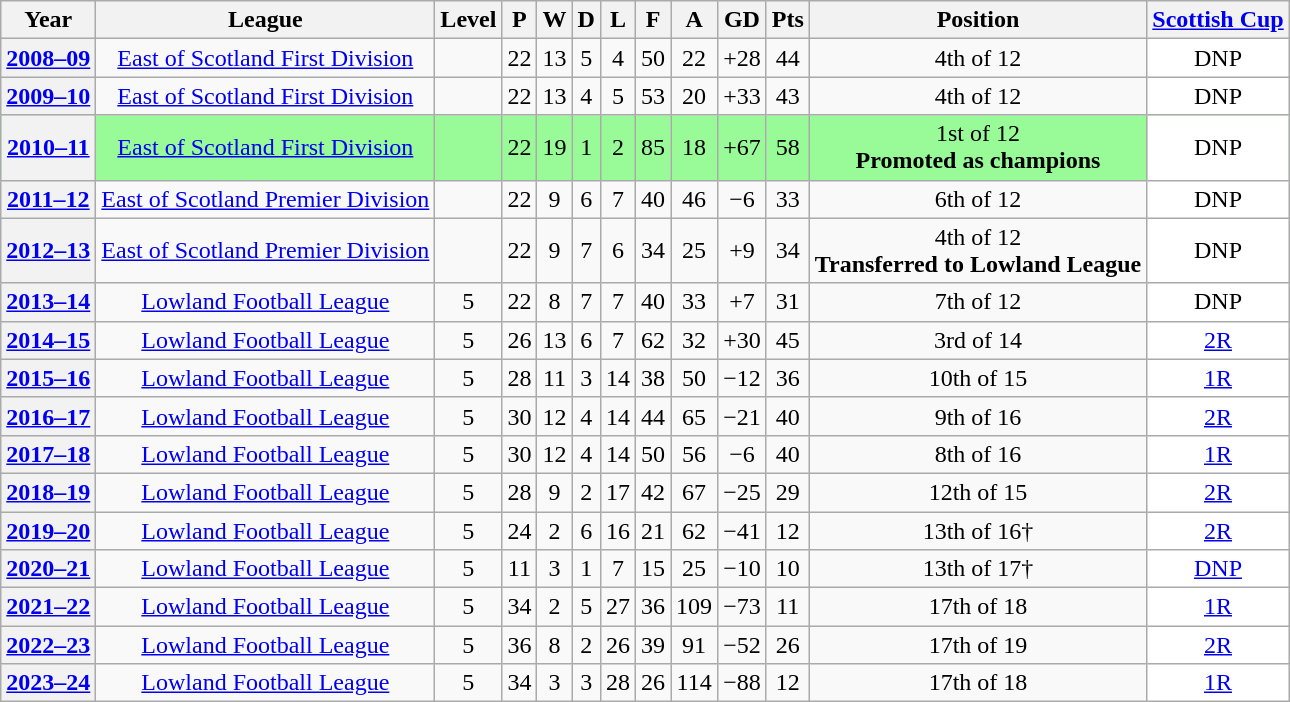<table class="wikitable">
<tr>
<th>Year</th>
<th>League</th>
<th>Level</th>
<th>P</th>
<th>W</th>
<th>D</th>
<th>L</th>
<th>F</th>
<th>A</th>
<th>GD</th>
<th>Pts</th>
<th>Position</th>
<th><a href='#'>Scottish Cup</a></th>
</tr>
<tr align="center">
<th><a href='#'>2008–09</a></th>
<td><a href='#'>East of Scotland First Division</a></td>
<td></td>
<td>22</td>
<td>13</td>
<td>5</td>
<td>4</td>
<td>50</td>
<td>22</td>
<td>+28</td>
<td>44</td>
<td>4th of 12</td>
<td bgcolor="white">DNP</td>
</tr>
<tr align="center">
<th><a href='#'>2009–10</a></th>
<td><a href='#'>East of Scotland First Division</a></td>
<td></td>
<td>22</td>
<td>13</td>
<td>4</td>
<td>5</td>
<td>53</td>
<td>20</td>
<td>+33</td>
<td>43</td>
<td>4th of 12</td>
<td bgcolor="white">DNP</td>
</tr>
<tr bgcolor="palegreen" align="center">
<th><a href='#'>2010–11</a></th>
<td><a href='#'>East of Scotland First Division</a></td>
<td></td>
<td>22</td>
<td>19</td>
<td>1</td>
<td>2</td>
<td>85</td>
<td>18</td>
<td>+67</td>
<td>58</td>
<td>1st of 12 <br><strong>Promoted as champions</strong></td>
<td bgcolor="white">DNP</td>
</tr>
<tr align="center">
<th><a href='#'>2011–12</a></th>
<td><a href='#'>East of Scotland Premier Division</a></td>
<td></td>
<td>22</td>
<td>9</td>
<td>6</td>
<td>7</td>
<td>40</td>
<td>46</td>
<td>−6</td>
<td>33</td>
<td>6th of 12</td>
<td bgcolor="white">DNP</td>
</tr>
<tr align="center">
<th><a href='#'>2012–13</a></th>
<td><a href='#'>East of Scotland Premier Division</a></td>
<td></td>
<td>22</td>
<td>9</td>
<td>7</td>
<td>6</td>
<td>34</td>
<td>25</td>
<td>+9</td>
<td>34</td>
<td>4th of 12 <br><strong>Transferred to Lowland League</strong></td>
<td bgcolor="white">DNP</td>
</tr>
<tr align="center">
<th><a href='#'>2013–14</a></th>
<td><a href='#'>Lowland Football League</a></td>
<td>5</td>
<td>22</td>
<td>8</td>
<td>7</td>
<td>7</td>
<td>40</td>
<td>33</td>
<td>+7</td>
<td>31</td>
<td>7th of 12</td>
<td bgcolor="white">DNP</td>
</tr>
<tr align="center">
<th><a href='#'>2014–15</a></th>
<td><a href='#'>Lowland Football League</a></td>
<td>5</td>
<td>26</td>
<td>13</td>
<td>6</td>
<td>7</td>
<td>62</td>
<td>32</td>
<td>+30</td>
<td>45</td>
<td>3rd of 14</td>
<td bgcolor="white"><a href='#'>2R</a></td>
</tr>
<tr align="center">
<th><a href='#'>2015–16</a></th>
<td><a href='#'>Lowland Football League</a></td>
<td>5</td>
<td>28</td>
<td>11</td>
<td>3</td>
<td>14</td>
<td>38</td>
<td>50</td>
<td>−12</td>
<td>36</td>
<td>10th of 15</td>
<td bgcolor="white"><a href='#'>1R</a></td>
</tr>
<tr align="center">
<th><a href='#'>2016–17</a></th>
<td><a href='#'>Lowland Football League</a></td>
<td>5</td>
<td>30</td>
<td>12</td>
<td>4</td>
<td>14</td>
<td>44</td>
<td>65</td>
<td>−21</td>
<td>40</td>
<td>9th of 16</td>
<td bgcolor="white"><a href='#'>2R</a></td>
</tr>
<tr align="center">
<th><a href='#'>2017–18</a></th>
<td><a href='#'>Lowland Football League</a></td>
<td>5</td>
<td>30</td>
<td>12</td>
<td>4</td>
<td>14</td>
<td>50</td>
<td>56</td>
<td>−6</td>
<td>40</td>
<td>8th of 16</td>
<td bgcolor="white"><a href='#'>1R</a></td>
</tr>
<tr align="center">
<th><a href='#'>2018–19</a></th>
<td><a href='#'>Lowland Football League</a></td>
<td>5</td>
<td>28</td>
<td>9</td>
<td>2</td>
<td>17</td>
<td>42</td>
<td>67</td>
<td>−25</td>
<td>29</td>
<td>12th of 15</td>
<td bgcolor="white"><a href='#'>2R</a></td>
</tr>
<tr align="center">
<th><a href='#'>2019–20</a></th>
<td><a href='#'>Lowland Football League</a></td>
<td>5</td>
<td>24</td>
<td>2</td>
<td>6</td>
<td>16</td>
<td>21</td>
<td>62</td>
<td>−41</td>
<td>12</td>
<td>13th of 16†</td>
<td bgcolor="white"><a href='#'>2R</a></td>
</tr>
<tr align="center">
<th><a href='#'>2020–21</a></th>
<td><a href='#'>Lowland Football League</a></td>
<td>5</td>
<td>11</td>
<td>3</td>
<td>1</td>
<td>7</td>
<td>15</td>
<td>25</td>
<td>−10</td>
<td>10</td>
<td>13th of 17†</td>
<td bgcolor="white"><a href='#'>DNP</a></td>
</tr>
<tr align="center">
<th><a href='#'>2021–22</a></th>
<td><a href='#'>Lowland Football League</a></td>
<td>5</td>
<td>34</td>
<td>2</td>
<td>5</td>
<td>27</td>
<td>36</td>
<td>109</td>
<td>−73</td>
<td>11</td>
<td>17th of 18</td>
<td bgcolor="white"><a href='#'>1R</a></td>
</tr>
<tr align="center">
<th><a href='#'>2022–23</a></th>
<td><a href='#'>Lowland Football League</a></td>
<td>5</td>
<td>36</td>
<td>8</td>
<td>2</td>
<td>26</td>
<td>39</td>
<td>91</td>
<td>−52</td>
<td>26</td>
<td>17th of 19</td>
<td bgcolor="white"><a href='#'>2R</a></td>
</tr>
<tr align="center">
<th><a href='#'>2023–24</a></th>
<td><a href='#'>Lowland Football League</a></td>
<td>5</td>
<td>34</td>
<td>3</td>
<td>3</td>
<td>28</td>
<td>26</td>
<td>114</td>
<td>−88</td>
<td>12</td>
<td>17th of 18</td>
<td bgcolor="white"><a href='#'>1R</a></td>
</tr>
</table>
